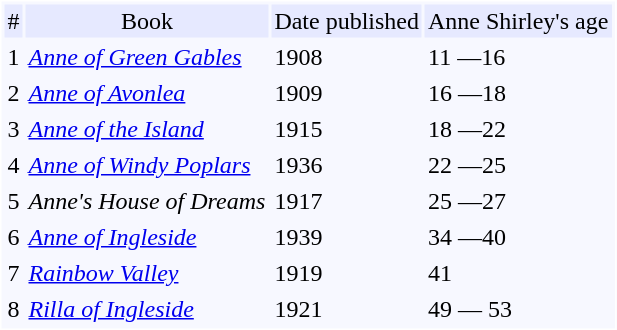<table style="border:1px; border: thin solid white; background-color:#f7f8ff" cellpadding="2">
<tr align="center" bgcolor="#e6e9ff">
<td>#</td>
<td>Book</td>
<td>Date published</td>
<td>Anne Shirley's age</td>
</tr>
<tr>
<td>1</td>
<td><em><a href='#'>Anne of Green Gables</a></em></td>
<td>1908</td>
<td>11 —16</td>
</tr>
<tr>
<td>2</td>
<td><em><a href='#'>Anne of Avonlea</a></em></td>
<td>1909</td>
<td>16 —18</td>
</tr>
<tr>
<td>3</td>
<td><em><a href='#'>Anne of the Island</a></em></td>
<td>1915</td>
<td>18 —22</td>
</tr>
<tr>
<td>4</td>
<td><em><a href='#'>Anne of Windy Poplars</a></em></td>
<td>1936</td>
<td>22 —25</td>
</tr>
<tr>
<td>5</td>
<td><em>Anne's House of Dreams</em></td>
<td>1917</td>
<td>25 —27</td>
</tr>
<tr>
<td>6</td>
<td><em><a href='#'>Anne of Ingleside</a></em></td>
<td>1939</td>
<td>34 —40</td>
</tr>
<tr>
<td>7</td>
<td><em><a href='#'>Rainbow Valley</a></em></td>
<td>1919</td>
<td>41</td>
</tr>
<tr>
<td>8</td>
<td><em><a href='#'>Rilla of Ingleside</a></em></td>
<td>1921</td>
<td>49 — 53</td>
</tr>
</table>
